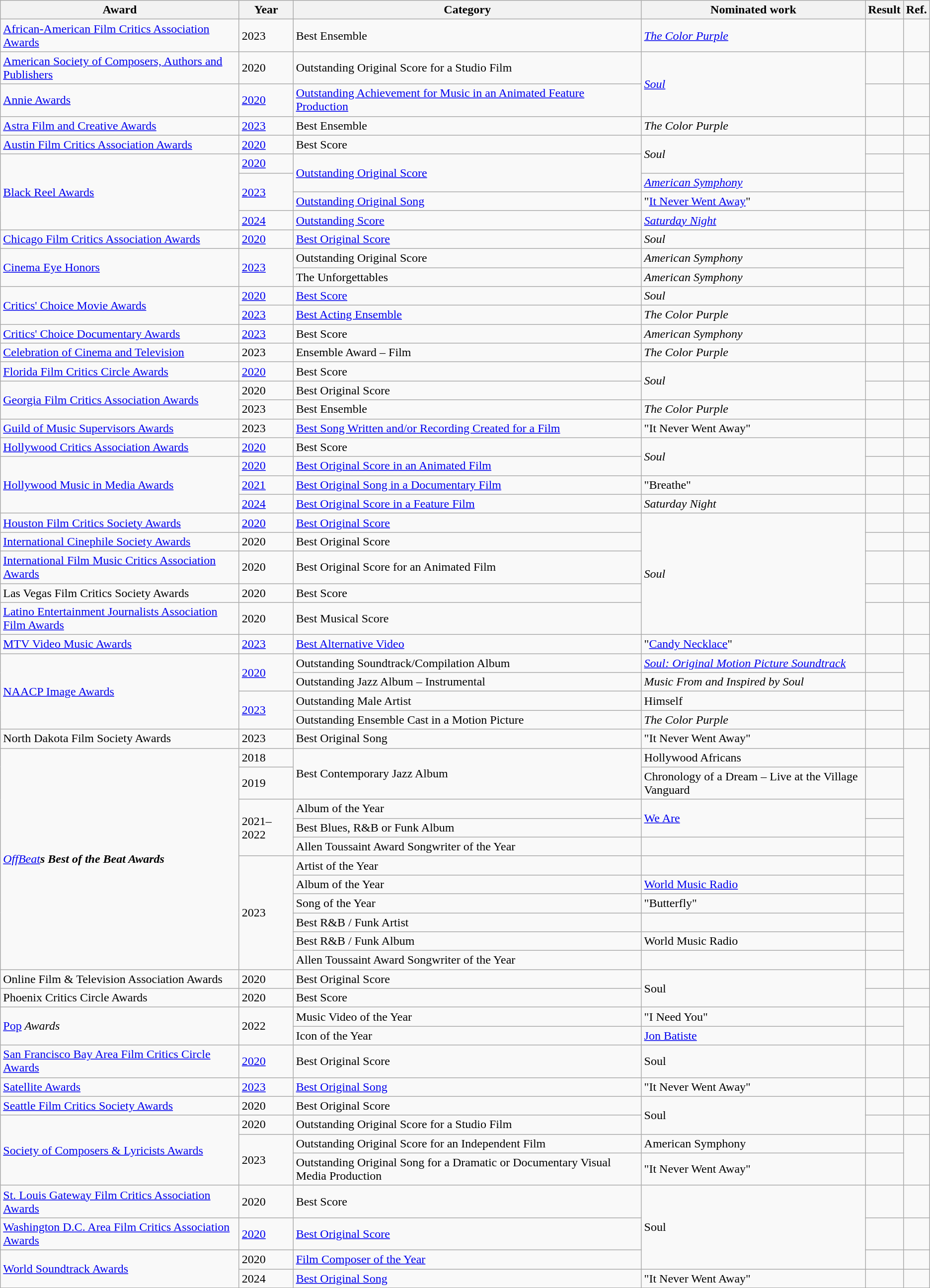<table class="wikitable">
<tr>
<th scope="col">Award</th>
<th scope="col">Year</th>
<th scope="col">Category</th>
<th scope="col">Nominated work</th>
<th scope="col">Result</th>
<th scope="col">Ref.</th>
</tr>
<tr>
<td><a href='#'>African-American Film Critics Association Awards</a></td>
<td>2023</td>
<td>Best Ensemble</td>
<td><em><a href='#'>The Color Purple</a></em></td>
<td></td>
<td align="center"></td>
</tr>
<tr>
<td><a href='#'>American Society of Composers, Authors and Publishers</a></td>
<td>2020</td>
<td>Outstanding Original Score for a Studio Film</td>
<td rowspan="2"><em><a href='#'>Soul</a></em></td>
<td></td>
<td align="center"></td>
</tr>
<tr>
<td><a href='#'>Annie Awards</a></td>
<td><a href='#'>2020</a></td>
<td><a href='#'>Outstanding Achievement for Music in an Animated Feature Production</a></td>
<td></td>
<td align="center"></td>
</tr>
<tr>
<td><a href='#'>Astra Film and Creative Awards</a></td>
<td><a href='#'>2023</a></td>
<td>Best Ensemble</td>
<td><em>The Color Purple</em></td>
<td></td>
<td align="center"></td>
</tr>
<tr>
<td><a href='#'>Austin Film Critics Association Awards</a></td>
<td><a href='#'>2020</a></td>
<td>Best Score</td>
<td rowspan="2"><em>Soul</em></td>
<td></td>
<td align="center"></td>
</tr>
<tr>
<td rowspan="4"><a href='#'>Black Reel Awards</a></td>
<td><a href='#'>2020</a></td>
<td rowspan="2"><a href='#'>Outstanding Original Score</a></td>
<td></td>
<td rowspan="3" align="center"></td>
</tr>
<tr>
<td rowspan="2"><a href='#'>2023</a></td>
<td><em><a href='#'>American Symphony</a></em></td>
<td></td>
</tr>
<tr>
<td><a href='#'>Outstanding Original Song</a></td>
<td>"<a href='#'>It Never Went Away</a>" </td>
<td></td>
</tr>
<tr>
<td><a href='#'>2024</a></td>
<td><a href='#'>Outstanding Score</a></td>
<td><em><a href='#'>Saturday Night</a></em></td>
<td></td>
<td align="center"></td>
</tr>
<tr>
<td><a href='#'>Chicago Film Critics Association Awards</a></td>
<td><a href='#'>2020</a></td>
<td><a href='#'>Best Original Score</a></td>
<td><em>Soul</em></td>
<td></td>
<td align="center"></td>
</tr>
<tr>
<td rowspan="2"><a href='#'>Cinema Eye Honors</a></td>
<td rowspan="2"><a href='#'>2023</a></td>
<td>Outstanding Original Score</td>
<td><em>American Symphony</em></td>
<td></td>
<td rowspan="2" align="center"> <br> </td>
</tr>
<tr>
<td>The Unforgettables</td>
<td><em>American Symphony</em></td>
<td></td>
</tr>
<tr>
<td rowspan="2"><a href='#'>Critics' Choice Movie Awards</a></td>
<td><a href='#'>2020</a></td>
<td><a href='#'>Best Score</a></td>
<td><em>Soul</em></td>
<td></td>
<td align="center"></td>
</tr>
<tr>
<td><a href='#'>2023</a></td>
<td><a href='#'>Best Acting Ensemble</a></td>
<td><em>The Color Purple</em></td>
<td></td>
<td align="center"></td>
</tr>
<tr>
<td><a href='#'>Critics' Choice Documentary Awards</a></td>
<td><a href='#'>2023</a></td>
<td>Best Score</td>
<td><em>American Symphony</em></td>
<td></td>
<td align="center"></td>
</tr>
<tr>
<td><a href='#'>Celebration of Cinema and Television</a></td>
<td>2023</td>
<td>Ensemble Award – Film</td>
<td><em>The Color Purple</em></td>
<td></td>
<td align="center"></td>
</tr>
<tr>
<td><a href='#'>Florida Film Critics Circle Awards</a></td>
<td><a href='#'>2020</a></td>
<td>Best Score</td>
<td rowspan="2"><em>Soul</em></td>
<td></td>
<td align="center"></td>
</tr>
<tr>
<td rowspan="2"><a href='#'>Georgia Film Critics Association Awards</a></td>
<td>2020</td>
<td>Best Original Score</td>
<td></td>
<td align="center"></td>
</tr>
<tr>
<td>2023</td>
<td>Best Ensemble</td>
<td><em>The Color Purple</em></td>
<td></td>
<td align="center"></td>
</tr>
<tr>
<td><a href='#'>Guild of Music Supervisors Awards</a></td>
<td>2023</td>
<td><a href='#'>Best Song Written and/or Recording Created for a Film</a></td>
<td>"It Never Went Away" </td>
<td></td>
<td align="center"></td>
</tr>
<tr>
<td><a href='#'>Hollywood Critics Association Awards</a></td>
<td><a href='#'>2020</a></td>
<td>Best Score</td>
<td rowspan="2"><em>Soul</em></td>
<td></td>
<td align="center"></td>
</tr>
<tr>
<td rowspan="3"><a href='#'>Hollywood Music in Media Awards</a></td>
<td><a href='#'>2020</a></td>
<td><a href='#'>Best Original Score in an Animated Film</a></td>
<td></td>
<td align="center"></td>
</tr>
<tr>
<td><a href='#'>2021</a></td>
<td><a href='#'>Best Original Song in a Documentary Film</a></td>
<td>"Breathe" </td>
<td></td>
<td align="center"></td>
</tr>
<tr>
<td><a href='#'>2024</a></td>
<td><a href='#'>Best Original Score in a Feature Film</a></td>
<td><em>Saturday Night</em></td>
<td></td>
<td align="center"></td>
</tr>
<tr>
<td><a href='#'>Houston Film Critics Society Awards</a></td>
<td><a href='#'>2020</a></td>
<td><a href='#'>Best Original Score</a></td>
<td rowspan="5"><em>Soul</em></td>
<td></td>
<td align="center"></td>
</tr>
<tr>
<td><a href='#'>International Cinephile Society Awards</a></td>
<td>2020</td>
<td>Best Original Score</td>
<td></td>
<td align="center"></td>
</tr>
<tr>
<td><a href='#'>International Film Music Critics Association Awards</a></td>
<td>2020</td>
<td>Best Original Score for an Animated Film</td>
<td></td>
<td align="center"></td>
</tr>
<tr>
<td>Las Vegas Film Critics Society Awards</td>
<td>2020</td>
<td>Best Score</td>
<td></td>
<td align="center"></td>
</tr>
<tr>
<td><a href='#'>Latino Entertainment Journalists Association Film Awards</a></td>
<td>2020</td>
<td>Best Musical Score</td>
<td></td>
<td align="center"></td>
</tr>
<tr>
<td><a href='#'>MTV Video Music Awards</a></td>
<td><a href='#'>2023</a></td>
<td><a href='#'>Best Alternative Video</a></td>
<td>"<a href='#'>Candy Necklace</a>" </td>
<td></td>
<td align="center"></td>
</tr>
<tr>
<td rowspan="4"><a href='#'>NAACP Image Awards</a></td>
<td rowspan="2"><a href='#'>2020</a></td>
<td>Outstanding Soundtrack/Compilation Album</td>
<td><em><a href='#'>Soul: Original Motion Picture Soundtrack</a></em></td>
<td></td>
<td rowspan="2" align="center"></td>
</tr>
<tr>
<td>Outstanding Jazz Album – Instrumental</td>
<td><em>Music From and Inspired by Soul</em></td>
<td></td>
</tr>
<tr>
<td rowspan="2"><a href='#'>2023</a></td>
<td>Outstanding Male Artist</td>
<td>Himself</td>
<td></td>
<td rowspan="2" align="center"></td>
</tr>
<tr>
<td>Outstanding Ensemble Cast in a Motion Picture</td>
<td><em>The Color Purple</em></td>
<td></td>
</tr>
<tr>
<td>North Dakota Film Society Awards</td>
<td>2023</td>
<td>Best Original Song</td>
<td>"It Never Went Away" </td>
<td></td>
<td align="center"></td>
</tr>
<tr>
<td rowspan="11"><em><a href='#'>OffBeat</a><strong>s Best of the Beat Awards</td>
<td>2018</td>
<td rowspan="2">Best Contemporary Jazz Album</td>
<td></em>Hollywood Africans<em></td>
<td></td>
<td rowspan="11" align="center"></td>
</tr>
<tr>
<td>2019</td>
<td></em>Chronology of a Dream – Live at the Village Vanguard<em></td>
<td></td>
</tr>
<tr>
<td rowspan="3">2021–2022</td>
<td>Album of the Year</td>
<td rowspan="2"></em><a href='#'>We Are</a><em></td>
<td></td>
</tr>
<tr>
<td>Best Blues, R&B or Funk Album</td>
<td></td>
</tr>
<tr>
<td>Allen Toussaint Award Songwriter of the Year</td>
<td></td>
<td></td>
</tr>
<tr>
<td rowspan="6">2023</td>
<td>Artist of the Year</td>
<td></td>
<td></td>
</tr>
<tr>
<td>Album of the Year</td>
<td></em><a href='#'>World Music Radio</a><em></td>
<td></td>
</tr>
<tr>
<td>Song of the Year</td>
<td>"Butterfly"</td>
<td></td>
</tr>
<tr>
<td>Best R&B / Funk Artist</td>
<td></td>
<td></td>
</tr>
<tr>
<td>Best R&B / Funk Album</td>
<td></em>World Music Radio<em></td>
<td></td>
</tr>
<tr>
<td>Allen Toussaint Award Songwriter of the Year</td>
<td></td>
<td></td>
</tr>
<tr>
<td>Online Film & Television Association Awards</td>
<td>2020</td>
<td>Best Original Score</td>
<td rowspan="2"></em>Soul<em></td>
<td></td>
<td align="center"></td>
</tr>
<tr>
<td>Phoenix Critics Circle Awards</td>
<td>2020</td>
<td>Best Score</td>
<td></td>
<td align="center"></td>
</tr>
<tr>
<td rowspan="2"></em><a href='#'>Pop</a><em> Awards</td>
<td rowspan="2">2022</td>
<td>Music Video of the Year</td>
<td>"I Need You"</td>
<td></td>
<td rowspan="2" align="center"></td>
</tr>
<tr>
<td>Icon of the Year</td>
<td><a href='#'>Jon Batiste</a></td>
<td></td>
</tr>
<tr>
<td><a href='#'>San Francisco Bay Area Film Critics Circle Awards</a></td>
<td><a href='#'>2020</a></td>
<td>Best Original Score</td>
<td></em>Soul<em></td>
<td></td>
<td align="center"></td>
</tr>
<tr>
<td><a href='#'>Satellite Awards</a></td>
<td><a href='#'>2023</a></td>
<td><a href='#'>Best Original Song</a></td>
<td>"It Never Went Away" </td>
<td></td>
<td align="center"></td>
</tr>
<tr>
<td><a href='#'>Seattle Film Critics Society Awards</a></td>
<td>2020</td>
<td>Best Original Score</td>
<td rowspan="2"></em>Soul<em></td>
<td></td>
<td align="center"></td>
</tr>
<tr>
<td rowspan="3"><a href='#'>Society of Composers & Lyricists Awards</a></td>
<td>2020</td>
<td>Outstanding Original Score for a Studio Film</td>
<td></td>
<td align="center"></td>
</tr>
<tr>
<td rowspan="2">2023</td>
<td>Outstanding Original Score for an Independent Film</td>
<td></em>American Symphony<em></td>
<td></td>
<td rowspan="2" align="center"></td>
</tr>
<tr>
<td>Outstanding Original Song for a Dramatic or Documentary Visual Media Production</td>
<td>"It Never Went Away" </td>
<td></td>
</tr>
<tr>
<td><a href='#'>St. Louis Gateway Film Critics Association Awards</a></td>
<td>2020</td>
<td>Best Score</td>
<td rowspan="3"></em>Soul<em></td>
<td></td>
<td align="center"></td>
</tr>
<tr>
<td><a href='#'>Washington D.C. Area Film Critics Association Awards</a></td>
<td><a href='#'>2020</a></td>
<td><a href='#'>Best Original Score</a></td>
<td></td>
<td align="center"></td>
</tr>
<tr>
<td rowspan="2"><a href='#'>World Soundtrack Awards</a></td>
<td>2020</td>
<td><a href='#'>Film Composer of the Year</a></td>
<td></td>
<td align="center"></td>
</tr>
<tr>
<td>2024</td>
<td><a href='#'>Best Original Song</a></td>
<td>"It Never Went Away" </td>
<td></td>
<td align="center"></td>
</tr>
</table>
